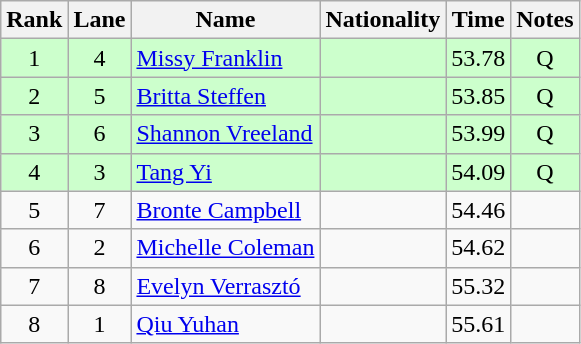<table class="wikitable sortable" style="text-align:center">
<tr>
<th>Rank</th>
<th>Lane</th>
<th>Name</th>
<th>Nationality</th>
<th>Time</th>
<th>Notes</th>
</tr>
<tr bgcolor=ccffcc>
<td>1</td>
<td>4</td>
<td align=left><a href='#'>Missy Franklin</a></td>
<td align=left></td>
<td>53.78</td>
<td>Q</td>
</tr>
<tr bgcolor=ccffcc>
<td>2</td>
<td>5</td>
<td align=left><a href='#'>Britta Steffen</a></td>
<td align=left></td>
<td>53.85</td>
<td>Q</td>
</tr>
<tr bgcolor=ccffcc>
<td>3</td>
<td>6</td>
<td align=left><a href='#'>Shannon Vreeland</a></td>
<td align=left></td>
<td>53.99</td>
<td>Q</td>
</tr>
<tr bgcolor=ccffcc>
<td>4</td>
<td>3</td>
<td align=left><a href='#'>Tang Yi</a></td>
<td align=left></td>
<td>54.09</td>
<td>Q</td>
</tr>
<tr>
<td>5</td>
<td>7</td>
<td align=left><a href='#'>Bronte Campbell</a></td>
<td align=left></td>
<td>54.46</td>
<td></td>
</tr>
<tr>
<td>6</td>
<td>2</td>
<td align=left><a href='#'>Michelle Coleman</a></td>
<td align=left></td>
<td>54.62</td>
<td></td>
</tr>
<tr>
<td>7</td>
<td>8</td>
<td align=left><a href='#'>Evelyn Verrasztó</a></td>
<td align=left></td>
<td>55.32</td>
<td></td>
</tr>
<tr>
<td>8</td>
<td>1</td>
<td align=left><a href='#'>Qiu Yuhan</a></td>
<td align=left></td>
<td>55.61</td>
<td></td>
</tr>
</table>
